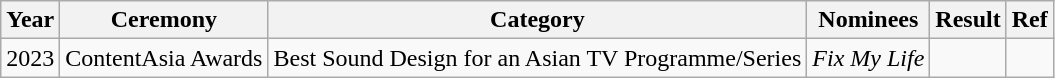<table class="wikitable sortable">
<tr>
<th>Year</th>
<th>Ceremony</th>
<th>Category</th>
<th>Nominees</th>
<th>Result</th>
<th>Ref</th>
</tr>
<tr>
<td>2023</td>
<td>ContentAsia Awards</td>
<td>Best Sound Design for an Asian TV Programme/Series</td>
<td><em>Fix My Life</em></td>
<td></td>
<td></td>
</tr>
</table>
